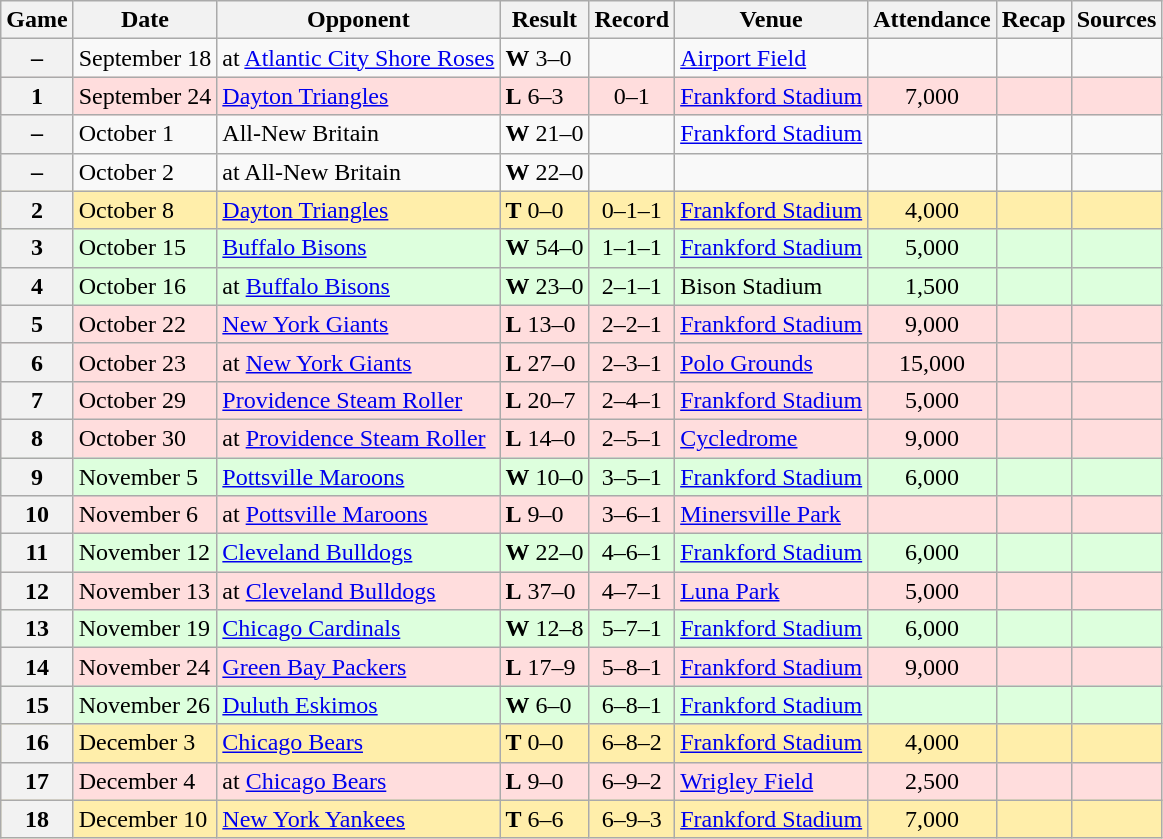<table class="wikitable">
<tr>
<th>Game</th>
<th>Date</th>
<th>Opponent</th>
<th>Result</th>
<th>Record</th>
<th>Venue</th>
<th>Attendance</th>
<th>Recap</th>
<th>Sources</th>
</tr>
<tr>
<th>–</th>
<td>September 18</td>
<td>at <a href='#'>Atlantic City Shore Roses</a></td>
<td><strong>W</strong> 3–0</td>
<td></td>
<td><a href='#'>Airport Field</a></td>
<td></td>
<td></td>
<td></td>
</tr>
<tr style="background: #ffdddd;">
<th>1</th>
<td>September 24</td>
<td><a href='#'>Dayton Triangles</a></td>
<td><strong>L</strong> 6–3</td>
<td style="text-align: center;">0–1</td>
<td><a href='#'>Frankford Stadium</a></td>
<td style="text-align: center;">7,000</td>
<td></td>
<td></td>
</tr>
<tr>
<th>–</th>
<td>October 1</td>
<td>All-New Britain</td>
<td><strong>W</strong> 21–0</td>
<td></td>
<td><a href='#'>Frankford Stadium</a></td>
<td></td>
<td></td>
<td></td>
</tr>
<tr>
<th>–</th>
<td>October 2</td>
<td>at All-New Britain</td>
<td><strong>W</strong> 22–0</td>
<td></td>
<td></td>
<td></td>
<td></td>
<td></td>
</tr>
<tr style="background: #ffeeaa;">
<th>2</th>
<td>October 8</td>
<td><a href='#'>Dayton Triangles</a></td>
<td><strong>T</strong> 0–0</td>
<td style="text-align: center;">0–1–1</td>
<td><a href='#'>Frankford Stadium</a></td>
<td style="text-align: center;">4,000</td>
<td></td>
<td></td>
</tr>
<tr style="background: #ddffdd;">
<th>3</th>
<td>October 15</td>
<td><a href='#'>Buffalo Bisons</a></td>
<td><strong>W</strong> 54–0</td>
<td style="text-align: center;">1–1–1</td>
<td><a href='#'>Frankford Stadium</a></td>
<td style="text-align: center;">5,000</td>
<td></td>
<td></td>
</tr>
<tr style="background: #ddffdd;">
<th>4</th>
<td>October 16</td>
<td>at <a href='#'>Buffalo Bisons</a></td>
<td><strong>W</strong> 23–0</td>
<td style="text-align: center;">2–1–1</td>
<td>Bison Stadium</td>
<td style="text-align: center;">1,500</td>
<td></td>
<td></td>
</tr>
<tr style="background: #ffdddd;">
<th>5</th>
<td>October 22</td>
<td><a href='#'>New York Giants</a></td>
<td><strong>L</strong> 13–0</td>
<td style="text-align: center;">2–2–1</td>
<td><a href='#'>Frankford Stadium</a></td>
<td style="text-align: center;">9,000</td>
<td></td>
<td></td>
</tr>
<tr style="background: #ffdddd;">
<th>6</th>
<td>October 23</td>
<td>at <a href='#'>New York Giants</a></td>
<td><strong>L</strong> 27–0</td>
<td style="text-align: center;">2–3–1</td>
<td><a href='#'>Polo Grounds</a></td>
<td style="text-align: center;">15,000</td>
<td></td>
<td></td>
</tr>
<tr style="background: #ffdddd;">
<th>7</th>
<td>October 29</td>
<td><a href='#'>Providence Steam Roller</a></td>
<td><strong>L</strong> 20–7</td>
<td style="text-align: center;">2–4–1</td>
<td><a href='#'>Frankford Stadium</a></td>
<td style="text-align: center;">5,000</td>
<td></td>
<td></td>
</tr>
<tr style="background: #ffdddd;">
<th>8</th>
<td>October 30</td>
<td>at <a href='#'>Providence Steam Roller</a></td>
<td><strong>L</strong> 14–0</td>
<td style="text-align: center;">2–5–1</td>
<td><a href='#'>Cycledrome</a></td>
<td style="text-align: center;">9,000</td>
<td></td>
<td></td>
</tr>
<tr style="background: #ddffdd;">
<th>9</th>
<td>November 5</td>
<td><a href='#'>Pottsville Maroons</a></td>
<td><strong>W</strong> 10–0</td>
<td style="text-align: center;">3–5–1</td>
<td><a href='#'>Frankford Stadium</a></td>
<td style="text-align: center;">6,000</td>
<td></td>
<td></td>
</tr>
<tr style="background: #ffdddd;">
<th>10</th>
<td>November 6</td>
<td>at <a href='#'>Pottsville Maroons</a></td>
<td><strong>L</strong> 9–0</td>
<td style="text-align: center;">3–6–1</td>
<td><a href='#'>Minersville Park</a></td>
<td style="text-align: center;"></td>
<td></td>
<td></td>
</tr>
<tr style="background: #ddffdd;">
<th>11</th>
<td>November 12</td>
<td><a href='#'>Cleveland Bulldogs</a></td>
<td><strong>W</strong> 22–0</td>
<td style="text-align: center;">4–6–1</td>
<td><a href='#'>Frankford Stadium</a></td>
<td style="text-align: center;">6,000</td>
<td></td>
<td></td>
</tr>
<tr style="background: #ffdddd;">
<th>12</th>
<td>November 13</td>
<td>at <a href='#'>Cleveland Bulldogs</a></td>
<td><strong>L</strong> 37–0</td>
<td style="text-align: center;">4–7–1</td>
<td><a href='#'>Luna Park</a></td>
<td style="text-align: center;">5,000</td>
<td></td>
<td></td>
</tr>
<tr style="background: #ddffdd;">
<th>13</th>
<td>November 19</td>
<td><a href='#'>Chicago Cardinals</a></td>
<td><strong>W</strong> 12–8</td>
<td style="text-align: center;">5–7–1</td>
<td><a href='#'>Frankford Stadium</a></td>
<td style="text-align: center;">6,000</td>
<td></td>
<td></td>
</tr>
<tr style="background: #ffdddd;">
<th>14</th>
<td>November 24</td>
<td><a href='#'>Green Bay Packers</a></td>
<td><strong>L</strong> 17–9</td>
<td style="text-align: center;">5–8–1</td>
<td><a href='#'>Frankford Stadium</a></td>
<td style="text-align: center;">9,000</td>
<td></td>
<td></td>
</tr>
<tr style="background: #ddffdd;">
<th>15</th>
<td>November 26</td>
<td><a href='#'>Duluth Eskimos</a></td>
<td><strong>W</strong> 6–0</td>
<td style="text-align: center;">6–8–1</td>
<td><a href='#'>Frankford Stadium</a></td>
<td style="text-align: center;"></td>
<td></td>
<td></td>
</tr>
<tr style="background: #ffeeaa;">
<th>16</th>
<td>December 3</td>
<td><a href='#'>Chicago Bears</a></td>
<td><strong>T</strong> 0–0</td>
<td style="text-align: center;">6–8–2</td>
<td><a href='#'>Frankford Stadium</a></td>
<td style="text-align: center;">4,000</td>
<td></td>
<td></td>
</tr>
<tr style="background: #ffdddd;">
<th>17</th>
<td>December 4</td>
<td>at <a href='#'>Chicago Bears</a></td>
<td><strong>L</strong> 9–0</td>
<td style="text-align: center;">6–9–2</td>
<td><a href='#'>Wrigley Field</a></td>
<td style="text-align: center;">2,500</td>
<td></td>
<td></td>
</tr>
<tr style="background: #ffeeaa;">
<th>18</th>
<td>December 10</td>
<td><a href='#'>New York Yankees</a></td>
<td><strong>T</strong> 6–6</td>
<td style="text-align: center;">6–9–3</td>
<td><a href='#'>Frankford Stadium</a></td>
<td style="text-align: center;">7,000</td>
<td></td>
<td></td>
</tr>
</table>
